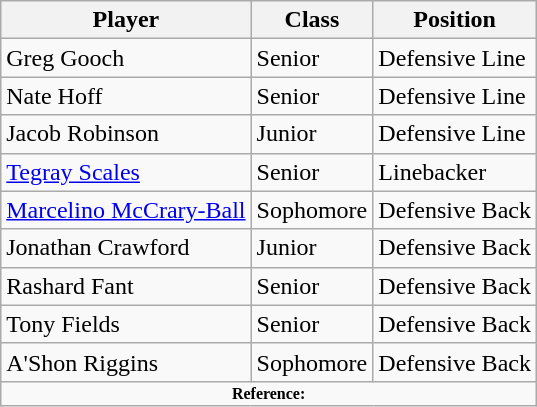<table class="wikitable">
<tr ;>
<th>Player</th>
<th>Class</th>
<th>Position</th>
</tr>
<tr>
<td>Greg Gooch</td>
<td>Senior</td>
<td>Defensive Line</td>
</tr>
<tr>
<td>Nate Hoff</td>
<td>Senior</td>
<td>Defensive Line</td>
</tr>
<tr>
<td>Jacob Robinson</td>
<td>Junior</td>
<td>Defensive Line</td>
</tr>
<tr>
<td><a href='#'>Tegray Scales</a></td>
<td>Senior</td>
<td>Linebacker</td>
</tr>
<tr>
<td><a href='#'>Marcelino McCrary-Ball</a></td>
<td>Sophomore</td>
<td>Defensive Back</td>
</tr>
<tr>
<td>Jonathan Crawford</td>
<td>Junior</td>
<td>Defensive Back</td>
</tr>
<tr>
<td>Rashard Fant</td>
<td>Senior</td>
<td>Defensive Back</td>
</tr>
<tr>
<td>Tony Fields</td>
<td>Senior</td>
<td>Defensive Back</td>
</tr>
<tr>
<td>A'Shon Riggins</td>
<td>Sophomore</td>
<td>Defensive Back</td>
</tr>
<tr>
<td colspan="3"  style="font-size:8pt; text-align:center;"><strong>Reference:</strong></td>
</tr>
</table>
